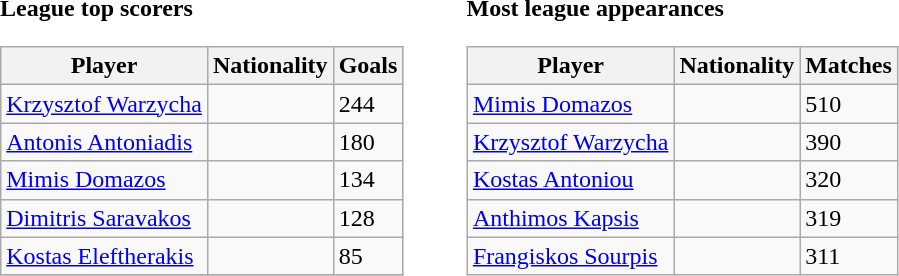<table cellpadding=12>
<tr>
<td valign=bottom><br><strong>League top scorers</strong><table class="wikitable">
<tr>
<th>Player</th>
<th>Nationality</th>
<th>Goals</th>
</tr>
<tr>
<td><a href='#'>Krzysztof Warzycha</a></td>
<td></td>
<td>244</td>
</tr>
<tr>
<td><a href='#'>Antonis Antoniadis</a></td>
<td></td>
<td>180</td>
</tr>
<tr>
<td><a href='#'>Mimis Domazos</a></td>
<td></td>
<td>134</td>
</tr>
<tr>
<td><a href='#'>Dimitris Saravakos</a></td>
<td></td>
<td>128</td>
</tr>
<tr>
<td><a href='#'>Kostas Eleftherakis</a></td>
<td></td>
<td>85</td>
</tr>
<tr>
</tr>
</table>
</td>
<td valign=top><br><strong>Most league appearances</strong><table class="wikitable">
<tr>
<th>Player</th>
<th>Nationality</th>
<th>Matches</th>
</tr>
<tr>
<td><a href='#'>Mimis Domazos</a></td>
<td></td>
<td>510</td>
</tr>
<tr>
<td><a href='#'>Krzysztof Warzycha</a></td>
<td></td>
<td>390</td>
</tr>
<tr>
<td><a href='#'>Kostas Antoniou</a></td>
<td></td>
<td>320</td>
</tr>
<tr>
<td><a href='#'>Anthimos Kapsis</a></td>
<td></td>
<td>319</td>
</tr>
<tr>
<td><a href='#'>Frangiskos Sourpis</a></td>
<td></td>
<td>311</td>
</tr>
</table>
</td>
</tr>
</table>
